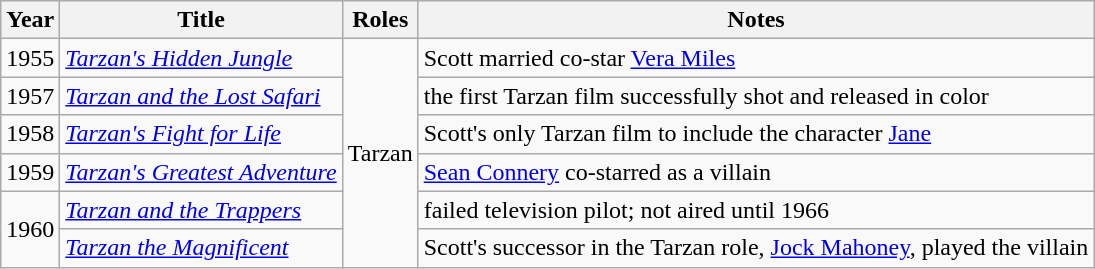<table class="wikitable sortable">
<tr>
<th>Year</th>
<th>Title</th>
<th class="unsortable">Roles</th>
<th>Notes</th>
</tr>
<tr>
<td>1955</td>
<td><em><a href='#'>Tarzan's Hidden Jungle</a></em></td>
<td rowspan="6">Tarzan</td>
<td>Scott married co-star <a href='#'>Vera Miles</a></td>
</tr>
<tr>
<td>1957</td>
<td><em><a href='#'>Tarzan and the Lost Safari</a></em></td>
<td>the first Tarzan film successfully shot and released in color</td>
</tr>
<tr>
<td>1958</td>
<td><em><a href='#'>Tarzan's Fight for Life</a></em></td>
<td>Scott's only Tarzan film to include the character <a href='#'>Jane</a></td>
</tr>
<tr>
<td>1959</td>
<td><em><a href='#'>Tarzan's Greatest Adventure</a></em></td>
<td><a href='#'>Sean Connery</a> co-starred as a villain</td>
</tr>
<tr>
<td rowspan="2">1960</td>
<td><em><a href='#'>Tarzan and the Trappers</a></em></td>
<td>failed television pilot; not aired until 1966</td>
</tr>
<tr>
<td><em><a href='#'>Tarzan the Magnificent</a></em></td>
<td>Scott's successor in the Tarzan role, <a href='#'>Jock Mahoney</a>, played the villain</td>
</tr>
</table>
